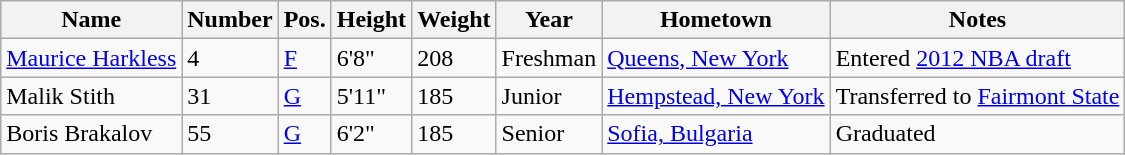<table class="wikitable sortable" border="1">
<tr>
<th>Name</th>
<th>Number</th>
<th>Pos.</th>
<th>Height</th>
<th>Weight</th>
<th>Year</th>
<th>Hometown</th>
<th class="unsortable">Notes</th>
</tr>
<tr>
<td sortname><a href='#'>Maurice Harkless</a></td>
<td>4</td>
<td><a href='#'>F</a></td>
<td>6'8"</td>
<td>208</td>
<td>Freshman</td>
<td><a href='#'>Queens, New York</a></td>
<td>Entered <a href='#'>2012 NBA draft</a></td>
</tr>
<tr>
<td sortname>Malik Stith</td>
<td>31</td>
<td><a href='#'>G</a></td>
<td>5'11"</td>
<td>185</td>
<td>Junior</td>
<td><a href='#'>Hempstead, New York</a></td>
<td>Transferred to <a href='#'>Fairmont State</a></td>
</tr>
<tr>
<td sortname>Boris Brakalov</td>
<td>55</td>
<td><a href='#'>G</a></td>
<td>6'2"</td>
<td>185</td>
<td>Senior</td>
<td><a href='#'>Sofia, Bulgaria</a></td>
<td>Graduated</td>
</tr>
</table>
